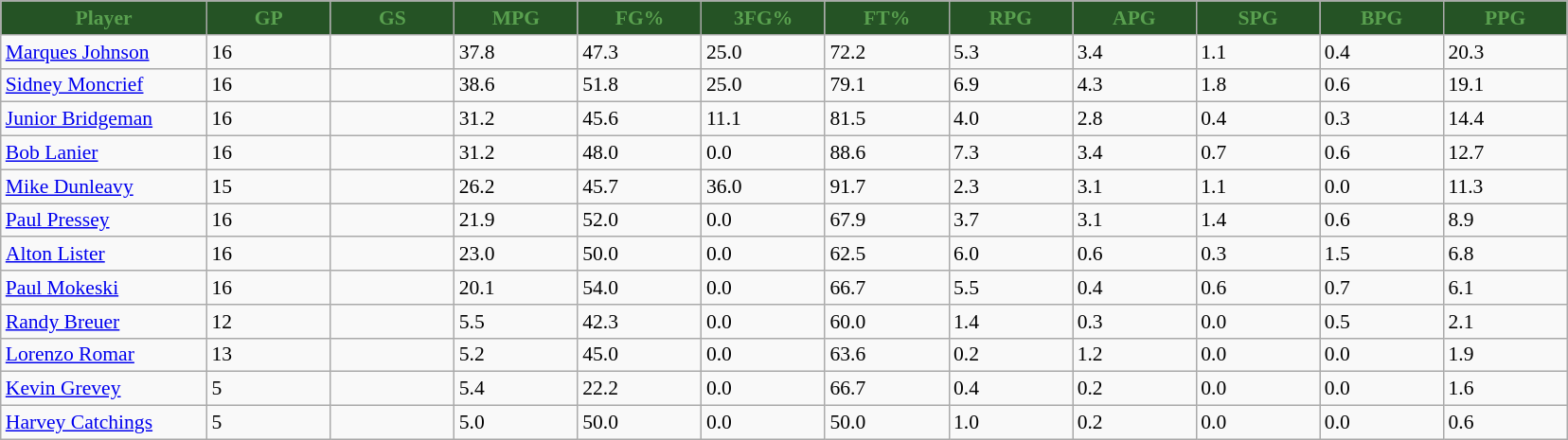<table class="wikitable sortable" style="font-size: 90%">
<tr>
<th style="background:#255325; color:#59A04F" width="10%">Player</th>
<th style="background:#255325; color:#59A04F" width="6%">GP</th>
<th style="background:#255325; color:#59A04F" width="6%">GS</th>
<th style="background:#255325; color:#59A04F" width="6%">MPG</th>
<th style="background:#255325; color:#59A04F" width="6%">FG%</th>
<th style="background:#255325; color:#59A04F" width="6%">3FG%</th>
<th style="background:#255325; color:#59A04F" width="6%">FT%</th>
<th style="background:#255325; color:#59A04F" width="6%">RPG</th>
<th style="background:#255325; color:#59A04F" width="6%">APG</th>
<th style="background:#255325; color:#59A04F" width="6%">SPG</th>
<th style="background:#255325; color:#59A04F" width="6%">BPG</th>
<th style="background:#255325; color:#59A04F" width="6%">PPG</th>
</tr>
<tr>
<td><a href='#'>Marques Johnson</a></td>
<td>16</td>
<td></td>
<td>37.8</td>
<td>47.3</td>
<td>25.0</td>
<td>72.2</td>
<td>5.3</td>
<td>3.4</td>
<td>1.1</td>
<td>0.4</td>
<td>20.3</td>
</tr>
<tr>
<td><a href='#'>Sidney Moncrief</a></td>
<td>16</td>
<td></td>
<td>38.6</td>
<td>51.8</td>
<td>25.0</td>
<td>79.1</td>
<td>6.9</td>
<td>4.3</td>
<td>1.8</td>
<td>0.6</td>
<td>19.1</td>
</tr>
<tr>
<td><a href='#'>Junior Bridgeman</a></td>
<td>16</td>
<td></td>
<td>31.2</td>
<td>45.6</td>
<td>11.1</td>
<td>81.5</td>
<td>4.0</td>
<td>2.8</td>
<td>0.4</td>
<td>0.3</td>
<td>14.4</td>
</tr>
<tr>
<td><a href='#'>Bob Lanier</a></td>
<td>16</td>
<td></td>
<td>31.2</td>
<td>48.0</td>
<td>0.0</td>
<td>88.6</td>
<td>7.3</td>
<td>3.4</td>
<td>0.7</td>
<td>0.6</td>
<td>12.7</td>
</tr>
<tr>
<td><a href='#'>Mike Dunleavy</a></td>
<td>15</td>
<td></td>
<td>26.2</td>
<td>45.7</td>
<td>36.0</td>
<td>91.7</td>
<td>2.3</td>
<td>3.1</td>
<td>1.1</td>
<td>0.0</td>
<td>11.3</td>
</tr>
<tr>
<td><a href='#'>Paul Pressey</a></td>
<td>16</td>
<td></td>
<td>21.9</td>
<td>52.0</td>
<td>0.0</td>
<td>67.9</td>
<td>3.7</td>
<td>3.1</td>
<td>1.4</td>
<td>0.6</td>
<td>8.9</td>
</tr>
<tr>
<td><a href='#'>Alton Lister</a></td>
<td>16</td>
<td></td>
<td>23.0</td>
<td>50.0</td>
<td>0.0</td>
<td>62.5</td>
<td>6.0</td>
<td>0.6</td>
<td>0.3</td>
<td>1.5</td>
<td>6.8</td>
</tr>
<tr>
<td><a href='#'>Paul Mokeski</a></td>
<td>16</td>
<td></td>
<td>20.1</td>
<td>54.0</td>
<td>0.0</td>
<td>66.7</td>
<td>5.5</td>
<td>0.4</td>
<td>0.6</td>
<td>0.7</td>
<td>6.1</td>
</tr>
<tr>
<td><a href='#'>Randy Breuer</a></td>
<td>12</td>
<td></td>
<td>5.5</td>
<td>42.3</td>
<td>0.0</td>
<td>60.0</td>
<td>1.4</td>
<td>0.3</td>
<td>0.0</td>
<td>0.5</td>
<td>2.1</td>
</tr>
<tr>
<td><a href='#'>Lorenzo Romar</a></td>
<td>13</td>
<td></td>
<td>5.2</td>
<td>45.0</td>
<td>0.0</td>
<td>63.6</td>
<td>0.2</td>
<td>1.2</td>
<td>0.0</td>
<td>0.0</td>
<td>1.9</td>
</tr>
<tr>
<td><a href='#'>Kevin Grevey</a></td>
<td>5</td>
<td></td>
<td>5.4</td>
<td>22.2</td>
<td>0.0</td>
<td>66.7</td>
<td>0.4</td>
<td>0.2</td>
<td>0.0</td>
<td>0.0</td>
<td>1.6</td>
</tr>
<tr>
<td><a href='#'>Harvey Catchings</a></td>
<td>5</td>
<td></td>
<td>5.0</td>
<td>50.0</td>
<td>0.0</td>
<td>50.0</td>
<td>1.0</td>
<td>0.2</td>
<td>0.0</td>
<td>0.0</td>
<td>0.6</td>
</tr>
</table>
